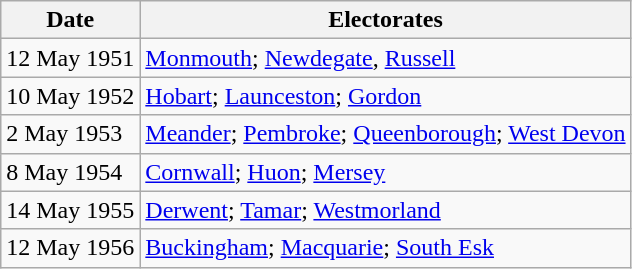<table class=wikitable>
<tr>
<th>Date</th>
<th>Electorates</th>
</tr>
<tr>
<td>12 May 1951</td>
<td><a href='#'>Monmouth</a>; <a href='#'>Newdegate</a>, <a href='#'>Russell</a></td>
</tr>
<tr>
<td>10 May 1952</td>
<td><a href='#'>Hobart</a>; <a href='#'>Launceston</a>; <a href='#'>Gordon</a></td>
</tr>
<tr>
<td>2 May 1953</td>
<td><a href='#'>Meander</a>; <a href='#'>Pembroke</a>; <a href='#'>Queenborough</a>; <a href='#'>West Devon</a></td>
</tr>
<tr>
<td>8 May 1954</td>
<td><a href='#'>Cornwall</a>; <a href='#'>Huon</a>; <a href='#'>Mersey</a></td>
</tr>
<tr>
<td>14 May 1955</td>
<td><a href='#'>Derwent</a>; <a href='#'>Tamar</a>; <a href='#'>Westmorland</a></td>
</tr>
<tr>
<td>12 May 1956</td>
<td><a href='#'>Buckingham</a>; <a href='#'>Macquarie</a>; <a href='#'>South Esk</a></td>
</tr>
</table>
